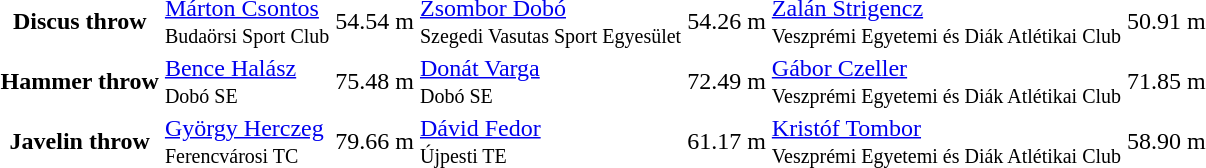<table>
<tr>
<th>Discus throw</th>
<td><a href='#'>Márton Csontos</a><br><small>Budaörsi Sport Club</small></td>
<td>54.54 m</td>
<td><a href='#'>Zsombor Dobó</a><br><small>Szegedi Vasutas Sport Egyesület</small></td>
<td>54.26 m</td>
<td><a href='#'>Zalán Strigencz</a><br><small>Veszprémi Egyetemi és Diák Atlétikai Club</small></td>
<td>50.91 m</td>
</tr>
<tr>
<th>Hammer throw</th>
<td><a href='#'>Bence Halász</a><br><small>Dobó SE</small></td>
<td>75.48 m</td>
<td><a href='#'>Donát Varga</a><br><small>Dobó SE</small></td>
<td>72.49 m</td>
<td><a href='#'>Gábor Czeller</a><br><small>Veszprémi Egyetemi és Diák Atlétikai Club</small></td>
<td>71.85 m</td>
</tr>
<tr>
<th>Javelin throw</th>
<td><a href='#'>György Herczeg</a><br><small>Ferencvárosi TC</small></td>
<td>79.66 m</td>
<td><a href='#'>Dávid Fedor</a><br><small>Újpesti TE</small></td>
<td>61.17 m</td>
<td><a href='#'>Kristóf Tombor</a><br><small>Veszprémi Egyetemi és Diák Atlétikai Club</small></td>
<td>58.90 m</td>
</tr>
</table>
